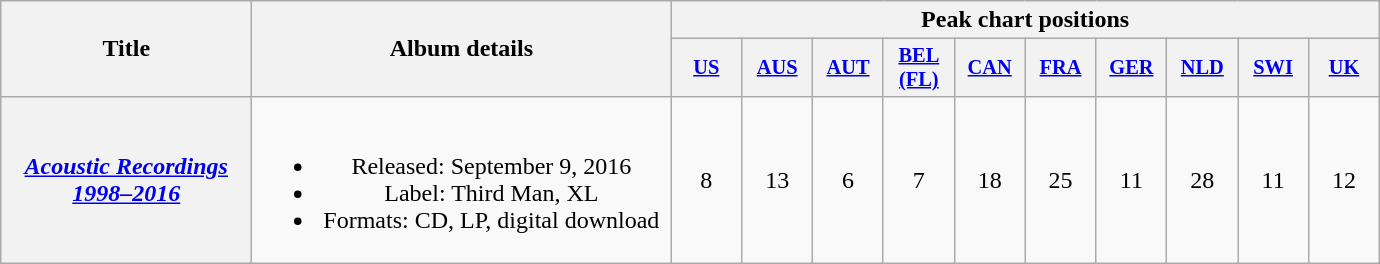<table class="wikitable plainrowheaders" style="text-align:center;">
<tr>
<th scope="col" rowspan="2" style="width:10em;">Title</th>
<th scope="col" rowspan="2" style="width:17em;">Album details</th>
<th scope="col" colspan="10">Peak chart positions</th>
</tr>
<tr>
<th style="width:3em;font-size:85%"><a href='#'>US</a><br></th>
<th style="width:3em;font-size:85%"><a href='#'>AUS</a><br></th>
<th style="width:3em;font-size:85%"><a href='#'>AUT</a><br></th>
<th style="width:3em;font-size:85%"><a href='#'>BEL<br>(FL)</a><br></th>
<th style="width:3em;font-size:85%"><a href='#'>CAN</a><br></th>
<th style="width:3em;font-size:85%"><a href='#'>FRA</a><br></th>
<th style="width:3em;font-size:85%"><a href='#'>GER</a><br></th>
<th style="width:3em;font-size:85%"><a href='#'>NLD</a><br></th>
<th style="width:3em;font-size:85%"><a href='#'>SWI</a><br></th>
<th style="width:3em;font-size:85%"><a href='#'>UK</a><br></th>
</tr>
<tr>
<th scope="row"><em><a href='#'>Acoustic Recordings 1998–2016</a></em></th>
<td><br><ul><li>Released: September 9, 2016</li><li>Label: Third Man, XL</li><li>Formats: CD, LP, digital download</li></ul></td>
<td>8</td>
<td>13</td>
<td>6</td>
<td>7</td>
<td>18</td>
<td>25</td>
<td>11</td>
<td>28</td>
<td>11</td>
<td>12</td>
</tr>
</table>
